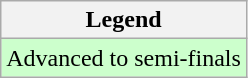<table class="wikitable">
<tr>
<th>Legend</th>
</tr>
<tr bgcolor=#ccffcc>
<td>Advanced to semi-finals</td>
</tr>
</table>
